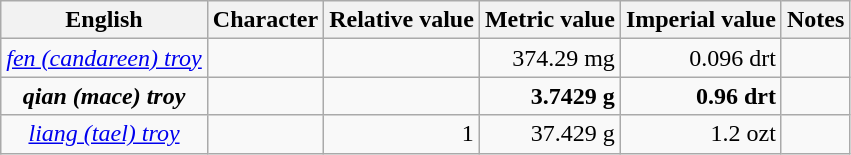<table class="wikitable">
<tr>
<th>English</th>
<th>Character</th>
<th>Relative value</th>
<th>Metric value</th>
<th>Imperial value</th>
<th>Notes</th>
</tr>
<tr>
<td align=center><em><a href='#'>fen (candareen) troy</a></em></td>
<td align=right></td>
<td align=right></td>
<td align=right>374.29 mg</td>
<td align=right>0.096 drt</td>
<td align=left></td>
</tr>
<tr>
<td align=center><strong><em>qian (mace) troy</em></strong></td>
<td align=right><strong></strong></td>
<td align=right><strong></strong></td>
<td align=right><strong>3.7429 g</strong></td>
<td align=right><strong>0.96 drt</strong></td>
<td align=left></td>
</tr>
<tr>
<td align=center><em><a href='#'>liang (tael) troy</a></em></td>
<td align=right></td>
<td align=right>1</td>
<td align=right>37.429 g</td>
<td align=right>1.2 ozt</td>
<td align=left></td>
</tr>
</table>
